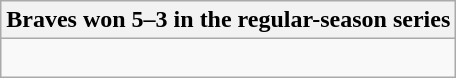<table class="wikitable collapsible collapsed">
<tr>
<th>Braves won 5–3 in the regular-season series</th>
</tr>
<tr>
<td><br>






</td>
</tr>
</table>
